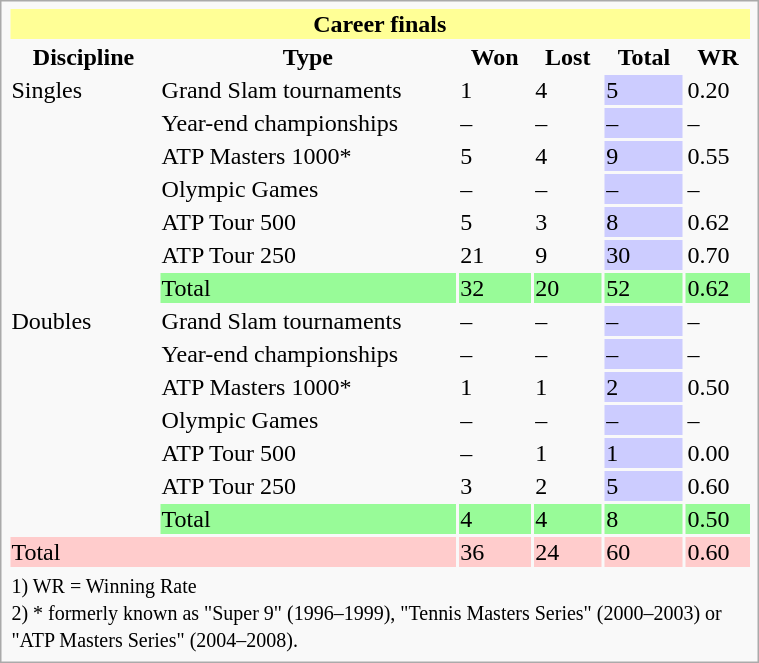<table class="infobox vcard vevent" style="width:40%;">
<tr bgcolor=FFFF96>
<th colspan=6>Career finals</th>
</tr>
<tr>
<th>Discipline</th>
<th>Type</th>
<th>Won</th>
<th>Lost</th>
<th>Total</th>
<th>WR</th>
</tr>
<tr>
<td rowspan=7>Singles</td>
<td>Grand Slam tournaments</td>
<td>1</td>
<td>4</td>
<td bgcolor=CCCCFF>5</td>
<td>0.20</td>
</tr>
<tr>
<td>Year-end championships</td>
<td>–</td>
<td>–</td>
<td bgcolor=CCCCFF>–</td>
<td>–</td>
</tr>
<tr>
<td>ATP Masters 1000*</td>
<td>5</td>
<td>4</td>
<td bgcolor=CCCCFF>9</td>
<td>0.55</td>
</tr>
<tr>
<td>Olympic Games</td>
<td>–</td>
<td>–</td>
<td bgcolor=CCCCFF>–</td>
<td>–</td>
</tr>
<tr>
<td>ATP Tour 500</td>
<td>5</td>
<td>3</td>
<td bgcolor=CCCCFF>8</td>
<td>0.62</td>
</tr>
<tr>
<td>ATP Tour 250</td>
<td>21</td>
<td>9</td>
<td bgcolor=CCCCFF>30</td>
<td>0.70</td>
</tr>
<tr bgcolor=98fb98>
<td>Total</td>
<td>32</td>
<td>20</td>
<td>52</td>
<td>0.62</td>
</tr>
<tr>
<td rowspan=7>Doubles</td>
<td>Grand Slam tournaments</td>
<td>–</td>
<td>–</td>
<td bgcolor=CCCCFF>–</td>
<td>–</td>
</tr>
<tr>
<td>Year-end championships</td>
<td>–</td>
<td>–</td>
<td bgcolor=CCCCFF>–</td>
<td>–</td>
</tr>
<tr>
<td>ATP Masters 1000*</td>
<td>1</td>
<td>1</td>
<td bgcolor=CCCCFF>2</td>
<td>0.50</td>
</tr>
<tr>
<td>Olympic Games</td>
<td>–</td>
<td>–</td>
<td bgcolor=CCCCFF>–</td>
<td>–</td>
</tr>
<tr>
<td>ATP Tour 500</td>
<td>–</td>
<td>1</td>
<td bgcolor=CCCCFF>1</td>
<td>0.00</td>
</tr>
<tr>
<td>ATP Tour 250</td>
<td>3</td>
<td>2</td>
<td bgcolor=CCCCFF>5</td>
<td>0.60</td>
</tr>
<tr bgcolor=98fb98>
<td>Total</td>
<td>4</td>
<td>4</td>
<td>8</td>
<td>0.50</td>
</tr>
<tr bgcolor=FFCCCC>
<td colspan=2>Total</td>
<td>36</td>
<td>24</td>
<td>60</td>
<td>0.60</td>
</tr>
<tr>
<td colspan=6><small>1) WR = Winning Rate <br>2) * formerly known as "Super 9" (1996–1999), "Tennis Masters Series" (2000–2003) or "ATP Masters Series" (2004–2008).</small></td>
</tr>
</table>
